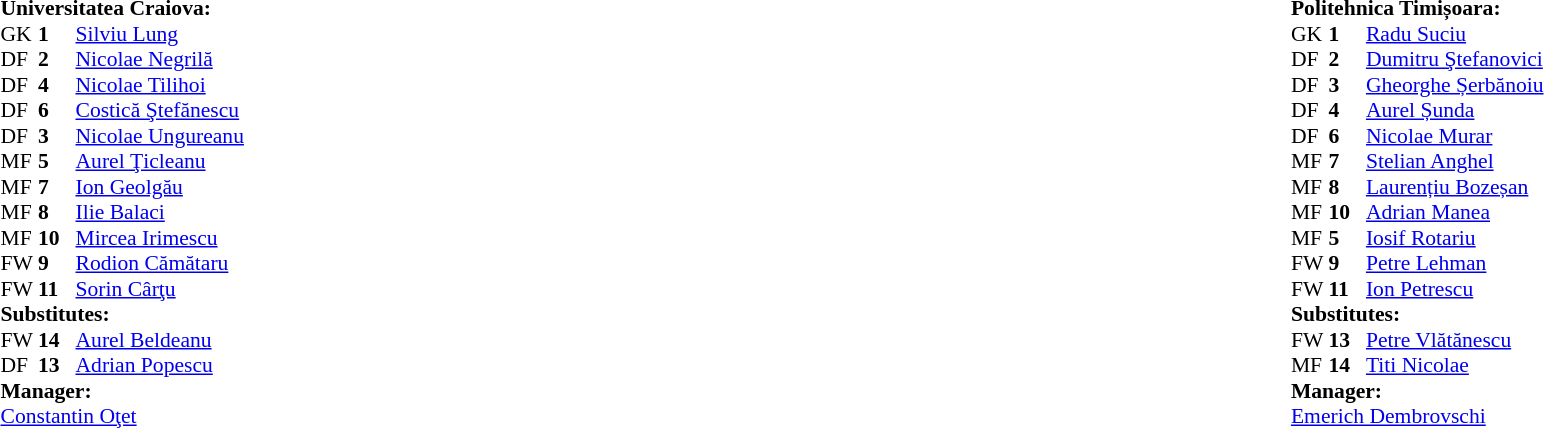<table width="100%">
<tr>
<td valign="top" width="50%"><br><table style="font-size: 90%" cellspacing="0" cellpadding="0">
<tr>
<td colspan="4"><strong>Universitatea Craiova:</strong></td>
</tr>
<tr>
<th width=25></th>
<th width=25></th>
</tr>
<tr>
<td>GK</td>
<td><strong>1</strong></td>
<td> <a href='#'>Silviu Lung</a></td>
</tr>
<tr>
<td>DF</td>
<td><strong>2</strong></td>
<td> <a href='#'>Nicolae Negrilă</a></td>
</tr>
<tr>
<td>DF</td>
<td><strong>4</strong></td>
<td> <a href='#'>Nicolae Tilihoi</a></td>
</tr>
<tr>
<td>DF</td>
<td><strong>6</strong></td>
<td> <a href='#'>Costică Ştefănescu</a></td>
</tr>
<tr>
<td>DF</td>
<td><strong>3</strong></td>
<td> <a href='#'>Nicolae Ungureanu</a></td>
</tr>
<tr>
<td>MF</td>
<td><strong>5</strong></td>
<td> <a href='#'>Aurel Ţicleanu</a></td>
<td></td>
<td></td>
</tr>
<tr>
<td>MF</td>
<td><strong>7</strong></td>
<td> <a href='#'>Ion Geolgău</a></td>
<td></td>
<td></td>
</tr>
<tr>
<td>MF</td>
<td><strong>8</strong></td>
<td> <a href='#'>Ilie Balaci</a></td>
</tr>
<tr>
<td>MF</td>
<td><strong>10</strong></td>
<td> <a href='#'>Mircea Irimescu</a></td>
</tr>
<tr>
<td>FW</td>
<td><strong>9</strong></td>
<td> <a href='#'>Rodion Cămătaru</a></td>
</tr>
<tr>
<td>FW</td>
<td><strong>11</strong></td>
<td> <a href='#'>Sorin Cârţu</a></td>
</tr>
<tr>
<td colspan=3><strong>Substitutes:</strong></td>
</tr>
<tr>
<td>FW</td>
<td><strong>14</strong></td>
<td> <a href='#'>Aurel Beldeanu</a></td>
<td></td>
<td></td>
</tr>
<tr>
<td>DF</td>
<td><strong>13</strong></td>
<td> <a href='#'>Adrian Popescu</a></td>
<td></td>
<td></td>
</tr>
<tr>
<td colspan=3><strong>Manager:</strong></td>
</tr>
<tr>
<td colspan=4> <a href='#'>Constantin Oţet</a></td>
</tr>
</table>
</td>
<td><br><table style="font-size: 90%" cellspacing="0" cellpadding="0" align=center>
<tr>
<td colspan="4"><strong>Politehnica Timișoara:</strong></td>
</tr>
<tr>
<th width=25></th>
<th width=25></th>
</tr>
<tr>
<td>GK</td>
<td><strong>1</strong></td>
<td> <a href='#'>Radu Suciu</a></td>
</tr>
<tr>
<td>DF</td>
<td><strong>2</strong></td>
<td> <a href='#'>Dumitru Ştefanovici</a></td>
</tr>
<tr>
<td>DF</td>
<td><strong>3</strong></td>
<td> <a href='#'>Gheorghe Șerbănoiu</a></td>
</tr>
<tr>
<td>DF</td>
<td><strong>4</strong></td>
<td> <a href='#'>Aurel Șunda</a></td>
</tr>
<tr>
<td>DF</td>
<td><strong>6</strong></td>
<td> <a href='#'>Nicolae Murar</a></td>
</tr>
<tr>
<td>MF</td>
<td><strong>7</strong></td>
<td> <a href='#'>Stelian Anghel</a></td>
</tr>
<tr>
<td>MF</td>
<td><strong>8</strong></td>
<td> <a href='#'>Laurențiu Bozeșan</a></td>
</tr>
<tr>
<td>MF</td>
<td><strong>10</strong></td>
<td> <a href='#'>Adrian Manea</a></td>
<td></td>
<td></td>
</tr>
<tr>
<td>MF</td>
<td><strong>5</strong></td>
<td> <a href='#'>Iosif Rotariu</a></td>
</tr>
<tr>
<td>FW</td>
<td><strong>9</strong></td>
<td> <a href='#'>Petre Lehman</a></td>
</tr>
<tr>
<td>FW</td>
<td><strong>11</strong></td>
<td> <a href='#'>Ion Petrescu</a></td>
<td></td>
<td></td>
</tr>
<tr>
<td colspan=3><strong>Substitutes:</strong></td>
</tr>
<tr>
<td>FW</td>
<td><strong>13</strong></td>
<td> <a href='#'>Petre Vlătănescu</a></td>
<td></td>
<td></td>
</tr>
<tr>
<td>MF</td>
<td><strong>14</strong></td>
<td> <a href='#'>Titi Nicolae</a></td>
<td></td>
<td></td>
</tr>
<tr>
<td colspan=3><strong>Manager:</strong></td>
</tr>
<tr>
<td colspan=4> <a href='#'>Emerich Dembrovschi</a></td>
</tr>
</table>
</td>
</tr>
<tr>
</tr>
</table>
